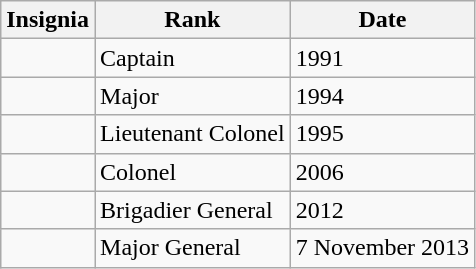<table class="wikitable">
<tr>
<th>Insignia</th>
<th>Rank</th>
<th>Date</th>
</tr>
<tr>
<td><span></span></td>
<td>Captain</td>
<td>1991</td>
</tr>
<tr>
<td><span></span></td>
<td>Major</td>
<td>1994</td>
</tr>
<tr>
<td><span></span></td>
<td>Lieutenant Colonel</td>
<td>1995</td>
</tr>
<tr>
<td><span></span></td>
<td>Colonel</td>
<td>2006</td>
</tr>
<tr>
<td><span></span></td>
<td>Brigadier General</td>
<td>2012</td>
</tr>
<tr>
<td><span></span></td>
<td>Major General</td>
<td>7 November 2013</td>
</tr>
</table>
